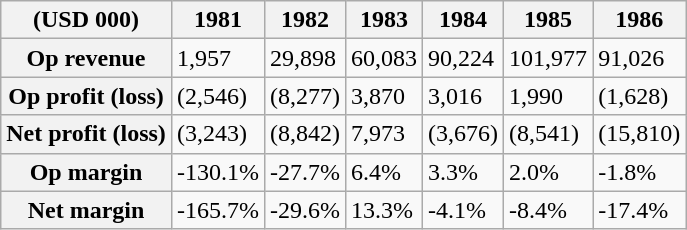<table class="wikitable plain-row-headers defaultright">
<tr>
<th>(USD 000)</th>
<th>1981</th>
<th>1982</th>
<th>1983</th>
<th>1984</th>
<th>1985</th>
<th>1986</th>
</tr>
<tr>
<th>Op revenue</th>
<td>1,957</td>
<td>29,898</td>
<td>60,083</td>
<td>90,224</td>
<td>101,977</td>
<td>91,026</td>
</tr>
<tr>
<th>Op profit (loss)</th>
<td>(2,546)</td>
<td>(8,277)</td>
<td>3,870</td>
<td>3,016</td>
<td>1,990</td>
<td>(1,628)</td>
</tr>
<tr>
<th>Net profit (loss)</th>
<td>(3,243)</td>
<td>(8,842)</td>
<td>7,973</td>
<td>(3,676)</td>
<td>(8,541)</td>
<td>(15,810)</td>
</tr>
<tr>
<th>Op margin</th>
<td>-130.1%</td>
<td>-27.7%</td>
<td>6.4%</td>
<td>3.3%</td>
<td>2.0%</td>
<td>-1.8%</td>
</tr>
<tr>
<th>Net margin</th>
<td>-165.7%</td>
<td>-29.6%</td>
<td>13.3%</td>
<td>-4.1%</td>
<td>-8.4%</td>
<td>-17.4%</td>
</tr>
</table>
